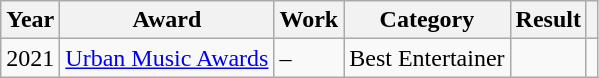<table class="wikitable sortable plainrowheaders" style="width: auto;">
<tr>
<th scope="col">Year</th>
<th scope="col">Award</th>
<th scope="col">Work</th>
<th scope="col">Category</th>
<th scope="col">Result</th>
<th scope="col" class="unsortable"></th>
</tr>
<tr>
<td>2021</td>
<td><a href='#'>Urban Music Awards</a></td>
<td>–</td>
<td>Best Entertainer</td>
<td></td>
<td></td>
</tr>
</table>
